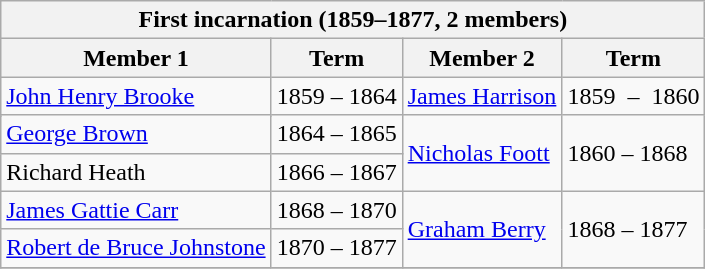<table class="wikitable">
<tr>
<th colspan=4 style="border-right:0px;";>First incarnation (1859–1877, 2 members)</th>
</tr>
<tr>
<th>Member 1</th>
<th>Term</th>
<th>Member 2</th>
<th>Term</th>
</tr>
<tr>
<td rowspan = "2"><a href='#'>John Henry Brooke</a></td>
<td rowspan = "2">1859 – 1864</td>
<td><a href='#'>James Harrison</a></td>
<td>1859  –  1860</td>
</tr>
<tr>
<td rowspan = "3"><a href='#'>Nicholas Foott</a></td>
<td rowspan = "3">1860 – 1868</td>
</tr>
<tr>
<td><a href='#'>George Brown</a></td>
<td>1864 – 1865</td>
</tr>
<tr>
<td>Richard Heath</td>
<td>1866 – 1867</td>
</tr>
<tr>
<td><a href='#'>James Gattie Carr</a></td>
<td>1868 – 1870</td>
<td rowspan = "2"><a href='#'>Graham Berry</a></td>
<td rowspan = "2">1868 – 1877</td>
</tr>
<tr>
<td><a href='#'>Robert de Bruce Johnstone</a></td>
<td>1870 – 1877</td>
</tr>
<tr>
</tr>
</table>
